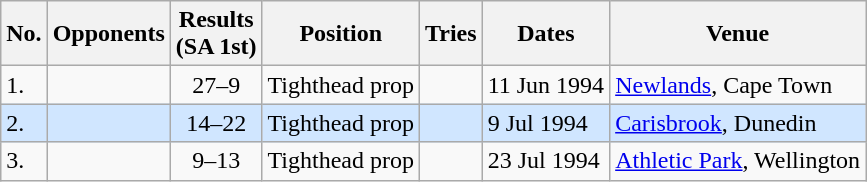<table class="wikitable sortable">
<tr>
<th>No.</th>
<th>Opponents</th>
<th>Results<br>(SA 1st)</th>
<th>Position</th>
<th>Tries</th>
<th>Dates</th>
<th>Venue</th>
</tr>
<tr>
<td>1.</td>
<td></td>
<td align="center">27–9</td>
<td>Tighthead prop</td>
<td></td>
<td>11 Jun 1994</td>
<td><a href='#'>Newlands</a>, Cape Town</td>
</tr>
<tr style="background: #D0E6FF;">
<td>2.</td>
<td></td>
<td align="center">14–22</td>
<td>Tighthead prop</td>
<td></td>
<td>9 Jul 1994</td>
<td><a href='#'>Carisbrook</a>, Dunedin</td>
</tr>
<tr>
<td>3.</td>
<td></td>
<td align="center">9–13</td>
<td>Tighthead prop</td>
<td></td>
<td>23 Jul 1994</td>
<td><a href='#'>Athletic Park</a>, Wellington</td>
</tr>
</table>
